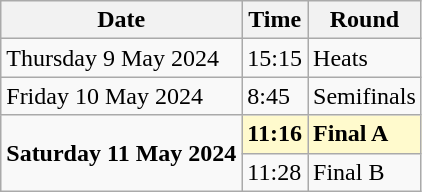<table class="wikitable">
<tr>
<th>Date</th>
<th>Time</th>
<th>Round</th>
</tr>
<tr>
<td>Thursday 9 May 2024</td>
<td>15:15</td>
<td>Heats</td>
</tr>
<tr>
<td>Friday 10 May 2024</td>
<td>8:45</td>
<td>Semifinals</td>
</tr>
<tr>
<td rowspan=2><strong>Saturday 11 May 2024</strong></td>
<td style=background:lemonchiffon><strong>11:16</strong></td>
<td style=background:lemonchiffon><strong>Final A</strong></td>
</tr>
<tr>
<td>11:28</td>
<td>Final B</td>
</tr>
</table>
